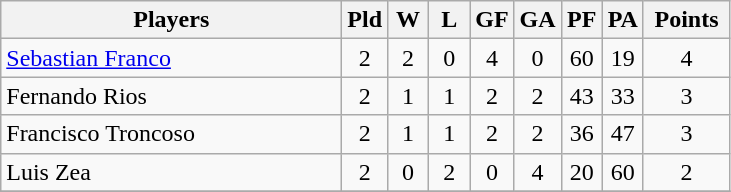<table class=wikitable style="text-align:center">
<tr>
<th width=220>Players</th>
<th width=20>Pld</th>
<th width=20>W</th>
<th width=20>L</th>
<th width=20>GF</th>
<th width=20>GA</th>
<th width=20>PF</th>
<th width=20>PA</th>
<th width=50>Points</th>
</tr>
<tr>
<td align=left> <a href='#'>Sebastian Franco</a></td>
<td>2</td>
<td>2</td>
<td>0</td>
<td>4</td>
<td>0</td>
<td>60</td>
<td>19</td>
<td>4</td>
</tr>
<tr>
<td align=left> Fernando Rios</td>
<td>2</td>
<td>1</td>
<td>1</td>
<td>2</td>
<td>2</td>
<td>43</td>
<td>33</td>
<td>3</td>
</tr>
<tr>
<td align=left> Francisco Troncoso</td>
<td>2</td>
<td>1</td>
<td>1</td>
<td>2</td>
<td>2</td>
<td>36</td>
<td>47</td>
<td>3</td>
</tr>
<tr>
<td align=left> Luis Zea</td>
<td>2</td>
<td>0</td>
<td>2</td>
<td>0</td>
<td>4</td>
<td>20</td>
<td>60</td>
<td>2</td>
</tr>
<tr>
</tr>
</table>
